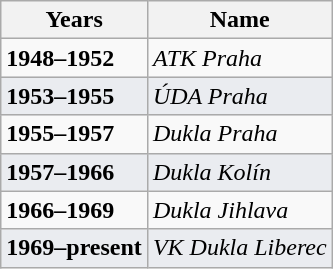<table class="wikitable" style="font-size:100%">
<tr>
<th>Years</th>
<th>Name</th>
</tr>
<tr>
<td><strong>1948–1952</strong></td>
<td><em>ATK Praha</em></td>
</tr>
<tr style="background:#EAECF0">
<td><strong>1953–1955</strong></td>
<td><em>ÚDA Praha</em></td>
</tr>
<tr>
<td><strong>1955–1957</strong></td>
<td><em>Dukla Praha</em></td>
</tr>
<tr style="background:#EAECF0">
<td><strong>1957–1966</strong></td>
<td><em>Dukla Kolín</em></td>
</tr>
<tr>
<td><strong>1966–1969</strong></td>
<td><em>Dukla Jihlava</em></td>
</tr>
<tr style="background:#EAECF0">
<td><strong>1969–present</strong></td>
<td><em>VK Dukla Liberec</em></td>
</tr>
</table>
